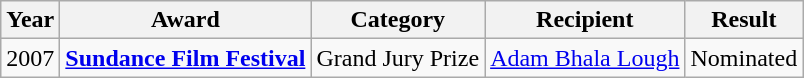<table class="wikitable">
<tr>
<th>Year</th>
<th>Award</th>
<th>Category</th>
<th>Recipient</th>
<th>Result</th>
</tr>
<tr>
<td rowspan="1">2007</td>
<td><strong><a href='#'>Sundance Film Festival</a></strong></td>
<td>Grand Jury Prize</td>
<td><a href='#'>Adam Bhala Lough</a></td>
<td>Nominated</td>
</tr>
</table>
